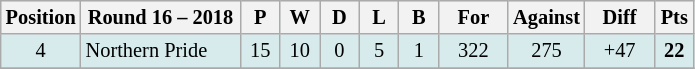<table class="wikitable" style="text-align:center; font-size:85%;">
<tr style="background: #d7ebed;">
<th width="40" abbr="Position">Position</th>
<th width="100">Round 16 – 2018</th>
<th width="20" abbr="Played">P</th>
<th width="20" abbr="Won">W</th>
<th width="20" abbr="Drawn">D</th>
<th width="20" abbr="Lost">L</th>
<th width="20" abbr="Bye">B</th>
<th width="40" abbr="Points for">For</th>
<th width="40" abbr="Points against">Against</th>
<th width="40" abbr="Points difference">Diff</th>
<th width=20 abbr="Points">Pts</th>
</tr>
<tr style="background: #d7ebed;">
<td>4</td>
<td style="text-align:left;"> Northern Pride</td>
<td>15</td>
<td>10</td>
<td>0</td>
<td>5</td>
<td>1</td>
<td>322</td>
<td>275</td>
<td>+47</td>
<td><strong>22</strong></td>
</tr>
<tr>
</tr>
</table>
